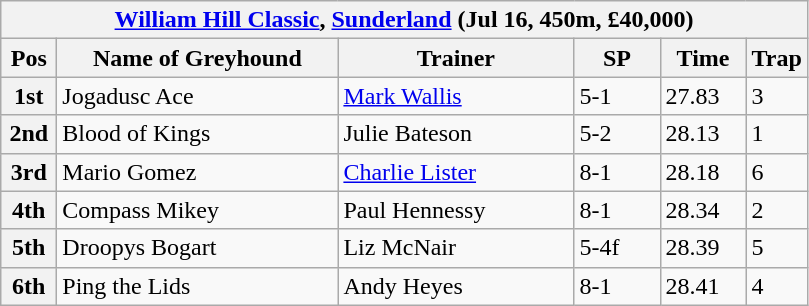<table class="wikitable">
<tr>
<th colspan="6"><a href='#'>William Hill Classic</a>, <a href='#'>Sunderland</a> (Jul 16, 450m, £40,000)</th>
</tr>
<tr>
<th width=30>Pos</th>
<th width=180>Name of Greyhound</th>
<th width=150>Trainer</th>
<th width=50>SP</th>
<th width=50>Time</th>
<th width=30>Trap</th>
</tr>
<tr>
<th>1st</th>
<td>Jogadusc Ace</td>
<td><a href='#'>Mark Wallis</a></td>
<td>5-1</td>
<td>27.83</td>
<td>3</td>
</tr>
<tr>
<th>2nd</th>
<td>Blood of Kings</td>
<td>Julie Bateson</td>
<td>5-2</td>
<td>28.13</td>
<td>1</td>
</tr>
<tr>
<th>3rd</th>
<td>Mario Gomez</td>
<td><a href='#'>Charlie Lister</a></td>
<td>8-1</td>
<td>28.18</td>
<td>6</td>
</tr>
<tr>
<th>4th</th>
<td>Compass Mikey</td>
<td>Paul Hennessy</td>
<td>8-1</td>
<td>28.34</td>
<td>2</td>
</tr>
<tr>
<th>5th</th>
<td>Droopys Bogart</td>
<td>Liz McNair</td>
<td>5-4f</td>
<td>28.39</td>
<td>5</td>
</tr>
<tr>
<th>6th</th>
<td>Ping the Lids</td>
<td>Andy Heyes</td>
<td>8-1</td>
<td>28.41</td>
<td>4</td>
</tr>
</table>
